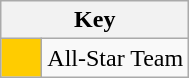<table class="wikitable" style="text-align: center;">
<tr>
<th colspan=2>Key</th>
</tr>
<tr>
<td style="background:#FFCC00; width:20px;"></td>
<td align=left>All-Star Team</td>
</tr>
</table>
